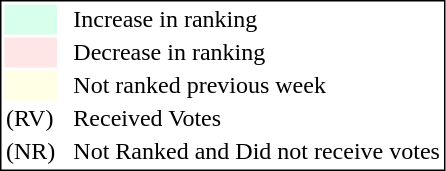<table style="border:1px solid black;">
<tr>
<td style="background:#D8FFEB; width:20px;"></td>
<td> </td>
<td>Increase in ranking</td>
</tr>
<tr>
<td style="background:#FFE6E6; width:20px;"></td>
<td> </td>
<td>Decrease in ranking</td>
</tr>
<tr>
<td style="background:#FFFFE6; width:20px;"></td>
<td> </td>
<td>Not ranked previous week</td>
</tr>
<tr>
<td>(RV)</td>
<td> </td>
<td>Received Votes</td>
</tr>
<tr>
<td>(NR)</td>
<td> </td>
<td>Not Ranked and Did not receive votes</td>
</tr>
</table>
